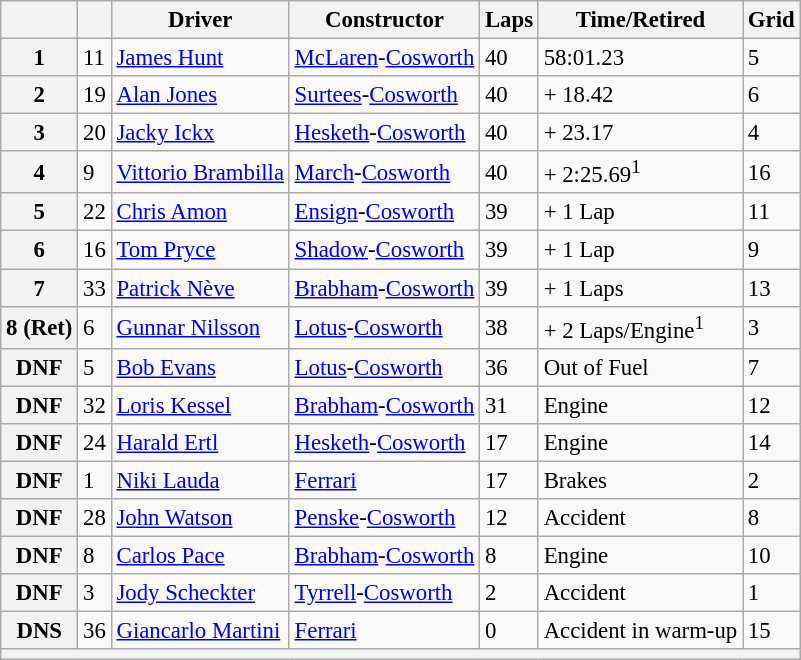<table class="wikitable" style="font-size: 95%;">
<tr>
<th></th>
<th></th>
<th>Driver</th>
<th>Constructor</th>
<th>Laps</th>
<th>Time/Retired</th>
<th>Grid</th>
</tr>
<tr>
<th>1</th>
<td>11</td>
<td> <a href='#'>James Hunt</a></td>
<td><a href='#'>McLaren</a>-<a href='#'>Cosworth</a></td>
<td>40</td>
<td>58:01.23</td>
<td>5</td>
</tr>
<tr>
<th>2</th>
<td>19</td>
<td> <a href='#'>Alan Jones</a></td>
<td><a href='#'>Surtees</a>-<a href='#'>Cosworth</a></td>
<td>40</td>
<td>+ 18.42</td>
<td>6</td>
</tr>
<tr>
<th>3</th>
<td>20</td>
<td> <a href='#'>Jacky Ickx</a></td>
<td><a href='#'>Hesketh</a>-<a href='#'>Cosworth</a></td>
<td>40</td>
<td>+ 23.17</td>
<td>4</td>
</tr>
<tr>
<th>4</th>
<td>9</td>
<td> <a href='#'>Vittorio Brambilla</a></td>
<td><a href='#'>March</a>-<a href='#'>Cosworth</a></td>
<td>40</td>
<td>+ 2:25.69<sup>1</sup></td>
<td>16</td>
</tr>
<tr>
<th>5</th>
<td>22</td>
<td> <a href='#'>Chris Amon</a></td>
<td><a href='#'>Ensign</a>-<a href='#'>Cosworth</a></td>
<td>39</td>
<td>+ 1 Lap</td>
<td>11</td>
</tr>
<tr>
<th>6</th>
<td>16</td>
<td> <a href='#'>Tom Pryce</a></td>
<td><a href='#'>Shadow</a>-<a href='#'>Cosworth</a></td>
<td>39</td>
<td>+ 1 Lap</td>
<td>9</td>
</tr>
<tr>
<th>7</th>
<td>33</td>
<td> <a href='#'>Patrick Nève</a></td>
<td><a href='#'>Brabham</a>-<a href='#'>Cosworth</a></td>
<td>39</td>
<td>+ 1 Laps</td>
<td>13</td>
</tr>
<tr>
<th>8 (Ret)</th>
<td>6</td>
<td> <a href='#'>Gunnar Nilsson</a></td>
<td><a href='#'>Lotus</a>-<a href='#'>Cosworth</a></td>
<td>38</td>
<td>+ 2 Laps/Engine<sup>1</sup></td>
<td>3</td>
</tr>
<tr>
<th>DNF</th>
<td>5</td>
<td> <a href='#'>Bob Evans</a></td>
<td><a href='#'>Lotus</a>-<a href='#'>Cosworth</a></td>
<td>36</td>
<td>Out of Fuel</td>
<td>7</td>
</tr>
<tr>
<th>DNF</th>
<td>32</td>
<td> <a href='#'>Loris Kessel</a></td>
<td><a href='#'>Brabham</a>-<a href='#'>Cosworth</a></td>
<td>31</td>
<td>Engine</td>
<td>12</td>
</tr>
<tr>
<th>DNF</th>
<td>24</td>
<td> <a href='#'>Harald Ertl</a></td>
<td><a href='#'>Hesketh</a>-<a href='#'>Cosworth</a></td>
<td>17</td>
<td>Engine</td>
<td>14</td>
</tr>
<tr>
<th>DNF</th>
<td>1</td>
<td> <a href='#'>Niki Lauda</a></td>
<td><a href='#'>Ferrari</a></td>
<td>17</td>
<td>Brakes</td>
<td>2</td>
</tr>
<tr>
<th>DNF</th>
<td>28</td>
<td> <a href='#'>John Watson</a></td>
<td><a href='#'>Penske</a>-<a href='#'>Cosworth</a></td>
<td>12</td>
<td>Accident</td>
<td>8</td>
</tr>
<tr>
<th>DNF</th>
<td>8</td>
<td> <a href='#'>Carlos Pace</a></td>
<td><a href='#'>Brabham</a>-<a href='#'>Cosworth</a></td>
<td>8</td>
<td>Engine</td>
<td>10</td>
</tr>
<tr>
<th>DNF</th>
<td>3</td>
<td> <a href='#'>Jody Scheckter</a></td>
<td><a href='#'>Tyrrell</a>-<a href='#'>Cosworth</a></td>
<td>2</td>
<td>Accident</td>
<td>1</td>
</tr>
<tr>
<th>DNS</th>
<td>36</td>
<td> <a href='#'>Giancarlo Martini</a></td>
<td><a href='#'>Ferrari</a></td>
<td>0</td>
<td>Accident in warm-up</td>
<td>15</td>
</tr>
<tr>
<th colspan="7"></th>
</tr>
</table>
